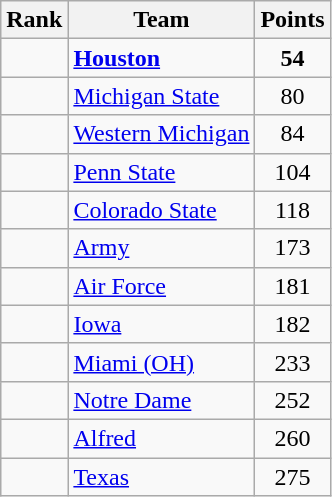<table class="wikitable sortable" style="text-align:center">
<tr>
<th>Rank</th>
<th>Team</th>
<th>Points</th>
</tr>
<tr>
<td></td>
<td align=left><strong><a href='#'>Houston</a></strong></td>
<td><strong>54</strong></td>
</tr>
<tr>
<td></td>
<td align=left><a href='#'>Michigan State</a></td>
<td>80</td>
</tr>
<tr>
<td></td>
<td align=left><a href='#'>Western Michigan</a></td>
<td>84</td>
</tr>
<tr>
<td></td>
<td align=left><a href='#'>Penn State</a></td>
<td>104</td>
</tr>
<tr>
<td></td>
<td align=left><a href='#'>Colorado State</a></td>
<td>118</td>
</tr>
<tr>
<td></td>
<td align=left><a href='#'>Army</a></td>
<td>173</td>
</tr>
<tr>
<td></td>
<td align=left><a href='#'>Air Force</a></td>
<td>181</td>
</tr>
<tr>
<td></td>
<td align=left><a href='#'>Iowa</a></td>
<td>182</td>
</tr>
<tr>
<td></td>
<td align=left><a href='#'>Miami (OH)</a></td>
<td>233</td>
</tr>
<tr>
<td></td>
<td align=left><a href='#'>Notre Dame</a></td>
<td>252</td>
</tr>
<tr>
<td></td>
<td align=left><a href='#'>Alfred</a></td>
<td>260</td>
</tr>
<tr>
<td></td>
<td align=left><a href='#'>Texas</a></td>
<td>275</td>
</tr>
</table>
